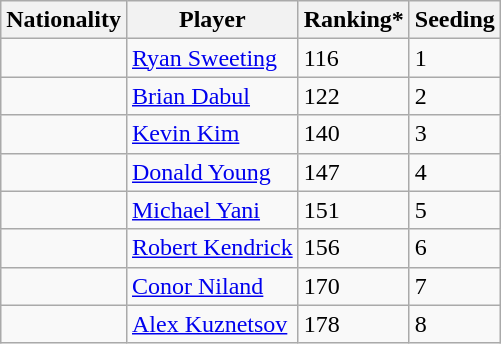<table class="wikitable" border="1">
<tr>
<th>Nationality</th>
<th>Player</th>
<th>Ranking*</th>
<th>Seeding</th>
</tr>
<tr>
<td></td>
<td><a href='#'>Ryan Sweeting</a></td>
<td>116</td>
<td>1</td>
</tr>
<tr>
<td></td>
<td><a href='#'>Brian Dabul</a></td>
<td>122</td>
<td>2</td>
</tr>
<tr>
<td></td>
<td><a href='#'>Kevin Kim</a></td>
<td>140</td>
<td>3</td>
</tr>
<tr>
<td></td>
<td><a href='#'>Donald Young</a></td>
<td>147</td>
<td>4</td>
</tr>
<tr>
<td></td>
<td><a href='#'>Michael Yani</a></td>
<td>151</td>
<td>5</td>
</tr>
<tr>
<td></td>
<td><a href='#'>Robert Kendrick</a></td>
<td>156</td>
<td>6</td>
</tr>
<tr>
<td></td>
<td><a href='#'>Conor Niland</a></td>
<td>170</td>
<td>7</td>
</tr>
<tr>
<td></td>
<td><a href='#'>Alex Kuznetsov</a></td>
<td>178</td>
<td>8</td>
</tr>
</table>
